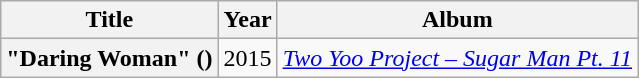<table class="wikitable plainrowheaders" style="text-align:center">
<tr>
<th scope="col">Title</th>
<th scope="col">Year</th>
<th scope="col">Album</th>
</tr>
<tr>
<th scope="row">"Daring Woman" ()<br></th>
<td>2015</td>
<td><em><a href='#'>Two Yoo Project – Sugar Man Pt. 11</a></em></td>
</tr>
</table>
